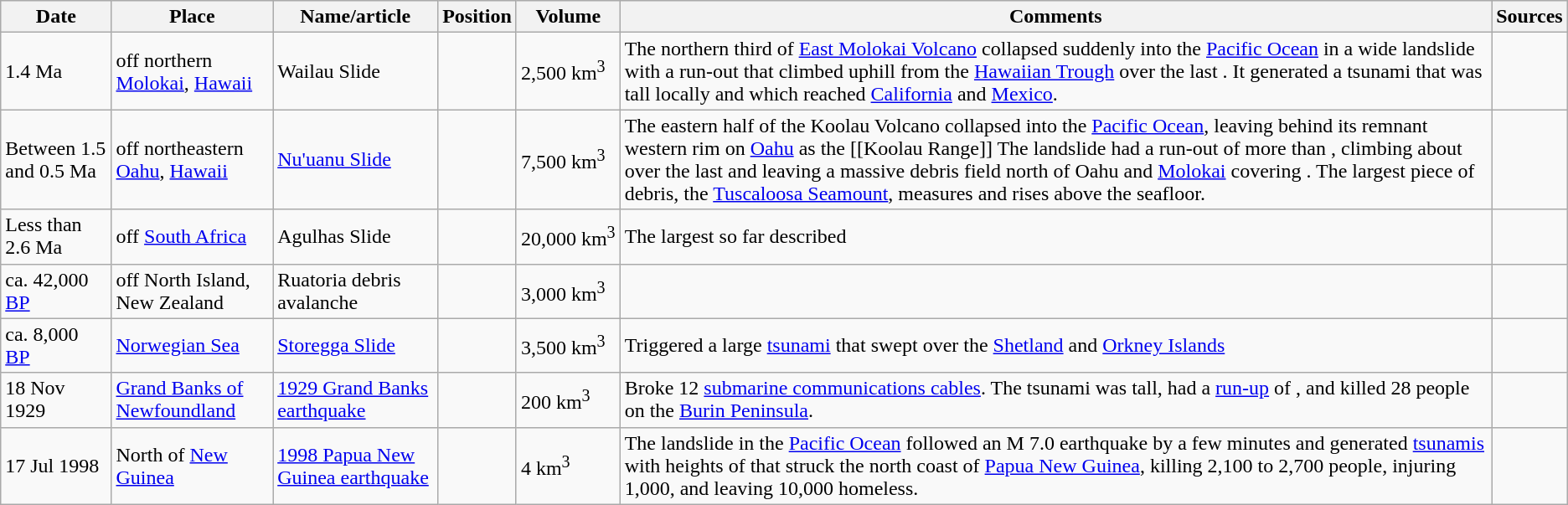<table class="wikitable sortable">
<tr style="background:#ececec;">
<th>Date</th>
<th>Place</th>
<th>Name/article</th>
<th>Position</th>
<th>Volume</th>
<th>Comments</th>
<th>Sources<br></th>
</tr>
<tr>
<td>1.4 Ma</td>
<td>off northern <a href='#'>Molokai</a>, <a href='#'>Hawaii</a></td>
<td>Wailau Slide</td>
<td></td>
<td>2,500 km<sup>3</sup></td>
<td>The northern third of <a href='#'>East Molokai Volcano</a> collapsed suddenly into the <a href='#'>Pacific Ocean</a> in a  wide landslide with a  run-out that climbed uphill  from the <a href='#'>Hawaiian Trough</a> over the last . It generated a tsunami that was  tall locally and which reached <a href='#'>California</a> and <a href='#'>Mexico</a>.</td>
<td style="text-align:right;"></td>
</tr>
<tr>
<td>Between 1.5 and 0.5 Ma</td>
<td>off northeastern <a href='#'>Oahu</a>, <a href='#'>Hawaii</a></td>
<td><a href='#'>Nu'uanu Slide</a></td>
<td></td>
<td>7,500 km<sup>3</sup></td>
<td>The eastern half of the Koolau Volcano collapsed into the <a href='#'>Pacific Ocean</a>, leaving behind its remnant western rim on <a href='#'>Oahu</a> as the [[Koolau Range]] The landslide had a run-out of more than , climbing about  over the last  and leaving a massive debris field north of Oahu and <a href='#'>Molokai</a> covering . The largest piece of debris, the <a href='#'>Tuscaloosa Seamount</a>, measures  and rises  above the seafloor.</td>
<td style="text-align:right;"></td>
</tr>
<tr>
<td>Less than 2.6 Ma</td>
<td>off <a href='#'>South Africa</a></td>
<td>Agulhas Slide</td>
<td></td>
<td>20,000 km<sup>3</sup></td>
<td>The largest so far described</td>
<td style="text-align:right;"></td>
</tr>
<tr>
<td>ca. 42,000 <a href='#'>BP</a></td>
<td>off North Island, New Zealand</td>
<td>Ruatoria debris avalanche</td>
<td></td>
<td>3,000 km<sup>3</sup></td>
<td></td>
<td style="text-align:right;"></td>
</tr>
<tr>
<td>ca. 8,000 <a href='#'>BP</a></td>
<td><a href='#'>Norwegian Sea</a></td>
<td><a href='#'>Storegga Slide</a></td>
<td></td>
<td>3,500 km<sup>3</sup></td>
<td>Triggered a large <a href='#'>tsunami</a> that swept over the <a href='#'>Shetland</a> and <a href='#'>Orkney Islands</a></td>
<td style="text-align:right;"></td>
</tr>
<tr>
<td>18 Nov 1929</td>
<td><a href='#'>Grand Banks of Newfoundland</a></td>
<td><a href='#'>1929 Grand Banks earthquake</a></td>
<td></td>
<td>200 km<sup>3</sup></td>
<td>Broke 12 <a href='#'>submarine communications cables</a>. The tsunami was  tall, had a <a href='#'>run-up</a> of , and killed 28 people on the <a href='#'>Burin Peninsula</a>.</td>
<td style="text-align:right;"></td>
</tr>
<tr>
<td>17 Jul 1998</td>
<td>North of <a href='#'>New Guinea</a></td>
<td><a href='#'>1998 Papua New Guinea earthquake</a></td>
<td></td>
<td>4 km<sup>3</sup></td>
<td>The landslide in the <a href='#'>Pacific Ocean</a> followed an M 7.0 earthquake by a few minutes and generated <a href='#'>tsunamis</a> with heights of  that struck the north coast of <a href='#'>Papua New Guinea</a>, killing 2,100 to 2,700 people, injuring 1,000, and leaving 10,000 homeless.</td>
<td style="text-align:right;"></td>
</tr>
</table>
